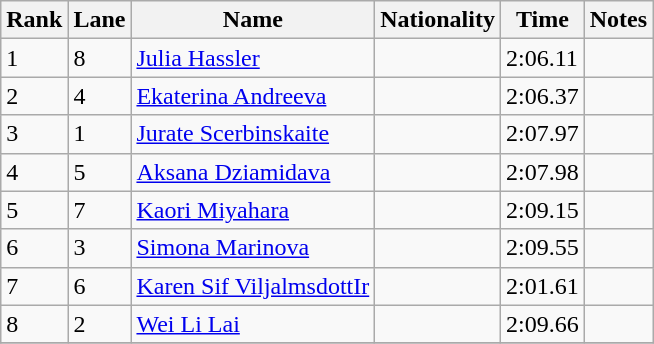<table class="wikitable">
<tr>
<th>Rank</th>
<th>Lane</th>
<th>Name</th>
<th>Nationality</th>
<th>Time</th>
<th>Notes</th>
</tr>
<tr>
<td>1</td>
<td>8</td>
<td><a href='#'>Julia Hassler</a></td>
<td></td>
<td>2:06.11</td>
<td></td>
</tr>
<tr>
<td>2</td>
<td>4</td>
<td><a href='#'>Ekaterina Andreeva</a></td>
<td></td>
<td>2:06.37</td>
<td></td>
</tr>
<tr>
<td>3</td>
<td>1</td>
<td><a href='#'>Jurate Scerbinskaite</a></td>
<td></td>
<td>2:07.97</td>
<td></td>
</tr>
<tr>
<td>4</td>
<td>5</td>
<td><a href='#'>Aksana Dziamidava</a></td>
<td></td>
<td>2:07.98</td>
<td></td>
</tr>
<tr>
<td>5</td>
<td>7</td>
<td><a href='#'>Kaori Miyahara</a></td>
<td></td>
<td>2:09.15</td>
<td></td>
</tr>
<tr>
<td>6</td>
<td>3</td>
<td><a href='#'>Simona Marinova</a></td>
<td></td>
<td>2:09.55</td>
<td></td>
</tr>
<tr>
<td>7</td>
<td>6</td>
<td><a href='#'>Karen Sif ViljalmsdottIr</a></td>
<td></td>
<td>2:01.61</td>
<td></td>
</tr>
<tr>
<td>8</td>
<td>2</td>
<td><a href='#'>Wei Li Lai</a></td>
<td></td>
<td>2:09.66</td>
<td></td>
</tr>
<tr>
</tr>
</table>
